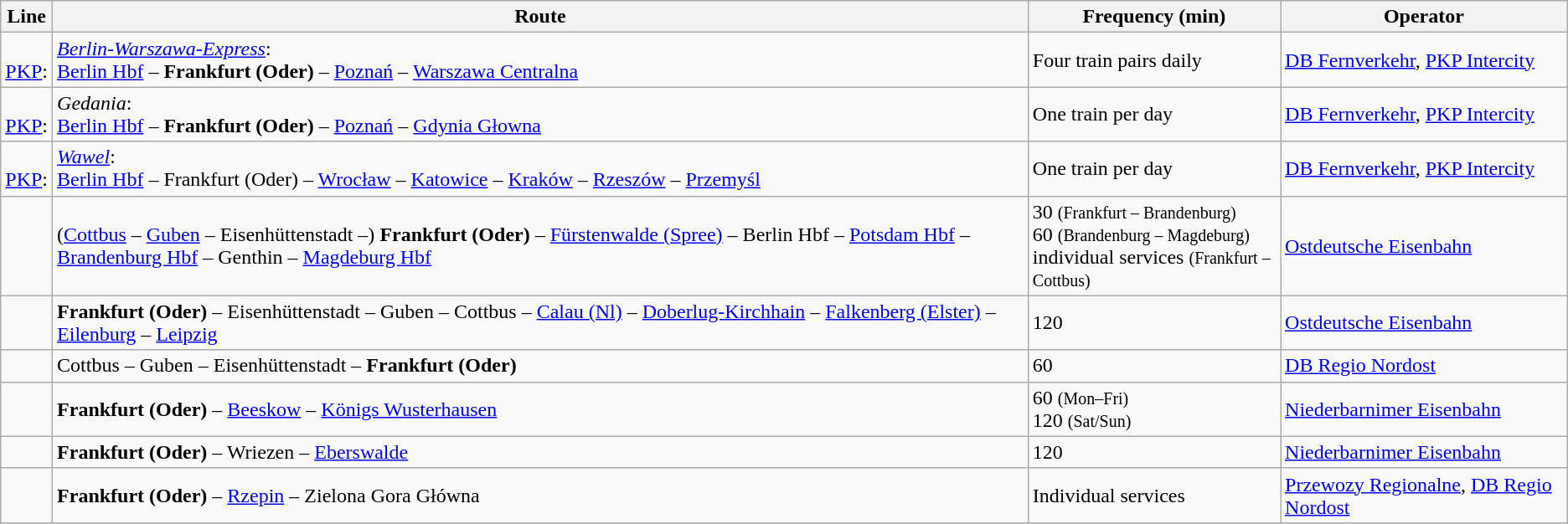<table class="wikitable">
<tr>
<th>Line</th>
<th>Route</th>
<th>Frequency (min)</th>
<th>Operator</th>
</tr>
<tr>
<td align="center"><br><a href='#'>PKP</a>: </td>
<td><em><a href='#'>Berlin-Warszawa-Express</a></em>:<br><a href='#'>Berlin Hbf</a> – <strong>Frankfurt (Oder)</strong> – <a href='#'>Poznań</a> – <a href='#'>Warszawa Centralna</a></td>
<td>Four train pairs daily</td>
<td><a href='#'>DB Fernverkehr</a>, <a href='#'>PKP Intercity</a></td>
</tr>
<tr>
<td align="center"><br><a href='#'>PKP</a>: </td>
<td><em>Gedania</em>:<br><a href='#'>Berlin Hbf</a> – <strong>Frankfurt (Oder)</strong> – <a href='#'>Poznań</a> – <a href='#'>Gdynia Głowna</a></td>
<td>One train per day</td>
<td><a href='#'>DB Fernverkehr</a>, <a href='#'>PKP Intercity</a></td>
</tr>
<tr>
<td align="center"><br><a href='#'>PKP</a>: </td>
<td><em><a href='#'>Wawel</a></em>:<br><a href='#'>Berlin Hbf</a> – Frankfurt (Oder) – <a href='#'>Wrocław</a> – <a href='#'>Katowice</a> – <a href='#'>Kraków</a> – <a href='#'>Rzeszów</a> – <a href='#'>Przemyśl</a></td>
<td>One train per day</td>
<td><a href='#'>DB Fernverkehr</a>, <a href='#'>PKP Intercity</a></td>
</tr>
<tr>
<td align="center"></td>
<td>(<a href='#'>Cottbus</a> – <a href='#'>Guben</a> – Eisenhüttenstadt –) <strong>Frankfurt (Oder)</strong> – <a href='#'>Fürstenwalde (Spree)</a> – Berlin Hbf – <a href='#'>Potsdam Hbf</a> – <a href='#'>Brandenburg Hbf</a> – Genthin – <a href='#'>Magdeburg Hbf</a></td>
<td>30 <small>(Frankfurt – Brandenburg)</small><br>60 <small>(Brandenburg – Magdeburg)</small><br>individual services <small>(Frankfurt – Cottbus)</small></td>
<td><a href='#'>Ostdeutsche Eisenbahn</a></td>
</tr>
<tr>
<td></td>
<td><strong>Frankfurt (Oder)</strong> – Eisenhüttenstadt – Guben – Cottbus – <a href='#'>Calau (Nl)</a> – <a href='#'>Doberlug-Kirchhain</a> – <a href='#'>Falkenberg (Elster)</a> – <a href='#'>Eilenburg</a> – <a href='#'>Leipzig</a></td>
<td>120</td>
<td><a href='#'>Ostdeutsche Eisenbahn</a></td>
</tr>
<tr>
<td></td>
<td>Cottbus – Guben – Eisenhüttenstadt – <strong>Frankfurt (Oder)</strong></td>
<td>60</td>
<td><a href='#'>DB Regio Nordost</a></td>
</tr>
<tr>
<td></td>
<td><strong>Frankfurt (Oder)</strong> – <a href='#'>Beeskow</a> – <a href='#'>Königs Wusterhausen</a></td>
<td>60 <small>(Mon–Fri)</small><br>120 <small>(Sat/Sun)</small></td>
<td><a href='#'>Niederbarnimer Eisenbahn</a></td>
</tr>
<tr>
<td></td>
<td><strong>Frankfurt (Oder)</strong> – Wriezen – <a href='#'>Eberswalde</a></td>
<td>120</td>
<td><a href='#'>Niederbarnimer Eisenbahn</a></td>
</tr>
<tr>
<td></td>
<td><strong>Frankfurt (Oder)</strong> – <a href='#'>Rzepin</a> – Zielona Gora Główna</td>
<td>Individual services</td>
<td><a href='#'>Przewozy Regionalne</a>, <a href='#'>DB Regio Nordost</a></td>
</tr>
</table>
